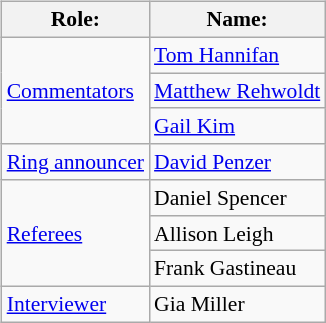<table class=wikitable style="font-size:90%; margin: 0.5em 0 0.5em 1em; float: right; clear: right;">
<tr>
<th>Role:</th>
<th>Name:</th>
</tr>
<tr>
<td rowspan=3><a href='#'>Commentators</a></td>
<td><a href='#'>Tom Hannifan</a></td>
</tr>
<tr>
<td><a href='#'>Matthew Rehwoldt</a></td>
</tr>
<tr>
<td><a href='#'>Gail Kim</a> </td>
</tr>
<tr>
<td><a href='#'>Ring announcer</a></td>
<td><a href='#'>David Penzer</a></td>
</tr>
<tr>
<td rowspan=3><a href='#'>Referees</a></td>
<td>Daniel Spencer</td>
</tr>
<tr>
<td>Allison Leigh</td>
</tr>
<tr>
<td>Frank Gastineau</td>
</tr>
<tr>
<td><a href='#'>Interviewer</a></td>
<td>Gia Miller</td>
</tr>
</table>
